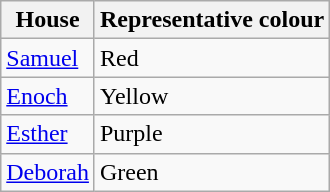<table class="wikitable">
<tr>
<th>House</th>
<th>Representative colour</th>
</tr>
<tr>
<td><a href='#'>Samuel</a></td>
<td>Red</td>
</tr>
<tr>
<td><a href='#'>Enoch</a></td>
<td>Yellow</td>
</tr>
<tr>
<td><a href='#'>Esther</a></td>
<td>Purple</td>
</tr>
<tr>
<td><a href='#'>Deborah</a></td>
<td>Green</td>
</tr>
</table>
